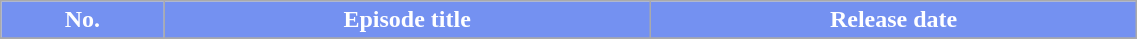<table class="wikitable plainrowheaders" style="width:60%; margin:left;">
<tr>
<th style="color:white; background-color: #7491F1">No.</th>
<th style="color:white; background-color: #7491F1">Episode title</th>
<th style="color:white; background-color: #7491F1">Release date</th>
</tr>
<tr>
</tr>
</table>
